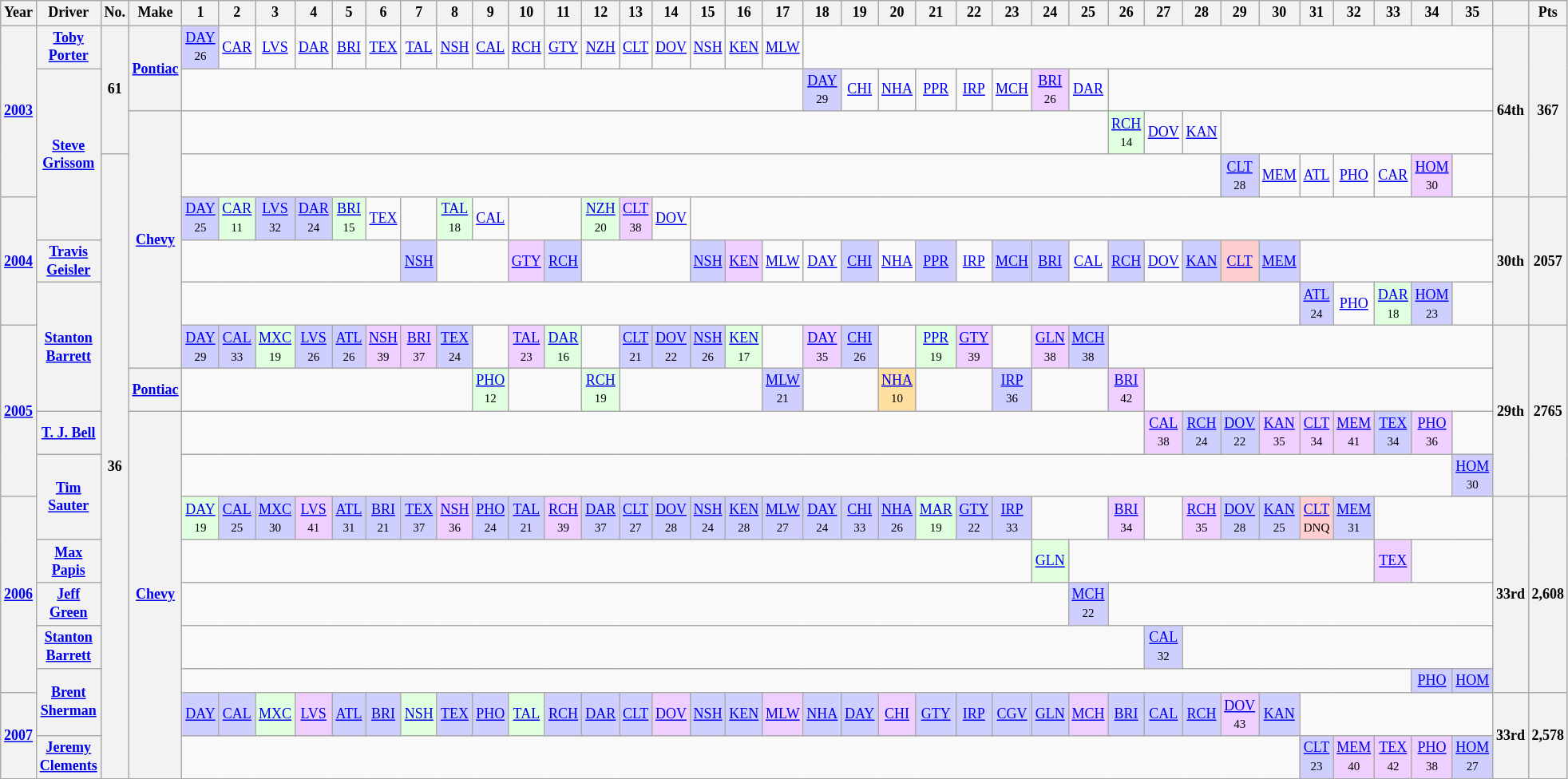<table class="wikitable" style="text-align:center; font-size:75%">
<tr>
<th>Year</th>
<th>Driver</th>
<th>No.</th>
<th>Make</th>
<th>1</th>
<th>2</th>
<th>3</th>
<th>4</th>
<th>5</th>
<th>6</th>
<th>7</th>
<th>8</th>
<th>9</th>
<th>10</th>
<th>11</th>
<th>12</th>
<th>13</th>
<th>14</th>
<th>15</th>
<th>16</th>
<th>17</th>
<th>18</th>
<th>19</th>
<th>20</th>
<th>21</th>
<th>22</th>
<th>23</th>
<th>24</th>
<th>25</th>
<th>26</th>
<th>27</th>
<th>28</th>
<th>29</th>
<th>30</th>
<th>31</th>
<th>32</th>
<th>33</th>
<th>34</th>
<th>35</th>
<th></th>
<th>Pts</th>
</tr>
<tr>
<th rowspan=4><a href='#'>2003</a></th>
<th><a href='#'>Toby Porter</a></th>
<th rowspan=3>61</th>
<th rowspan=2><a href='#'>Pontiac</a></th>
<td bgcolor="CFCFFF"><a href='#'>DAY</a><br><small>26</small></td>
<td><a href='#'>CAR</a></td>
<td><a href='#'>LVS</a></td>
<td><a href='#'>DAR</a></td>
<td><a href='#'>BRI</a></td>
<td><a href='#'>TEX</a></td>
<td><a href='#'>TAL</a></td>
<td><a href='#'>NSH</a></td>
<td><a href='#'>CAL</a></td>
<td><a href='#'>RCH</a></td>
<td><a href='#'>GTY</a></td>
<td><a href='#'>NZH</a></td>
<td><a href='#'>CLT</a></td>
<td><a href='#'>DOV</a></td>
<td><a href='#'>NSH</a></td>
<td><a href='#'>KEN</a></td>
<td><a href='#'>MLW</a></td>
<td colspan=18></td>
<th rowspan=4>64th</th>
<th rowspan=4>367</th>
</tr>
<tr>
<th rowspan=4><a href='#'>Steve Grissom</a></th>
<td colspan=17></td>
<td bgcolor="CFCFFF"><a href='#'>DAY</a><br><small>29</small></td>
<td><a href='#'>CHI</a></td>
<td><a href='#'>NHA</a></td>
<td><a href='#'>PPR</a></td>
<td><a href='#'>IRP</a></td>
<td><a href='#'>MCH</a></td>
<td bgcolor="EFCFFF"><a href='#'>BRI</a><br><small>26</small></td>
<td><a href='#'>DAR</a></td>
<td colspan=10></td>
</tr>
<tr>
<th rowspan=6><a href='#'>Chevy</a></th>
<td colspan=25></td>
<td bgcolor="DFFFDF"><a href='#'>RCH</a><br><small>14</small></td>
<td><a href='#'>DOV</a></td>
<td><a href='#'>KAN</a></td>
<td colspan=7></td>
</tr>
<tr>
<th rowspan=15>36</th>
<td colspan=28></td>
<td bgcolor="CFCFFF"><a href='#'>CLT</a><br><small>28</small></td>
<td><a href='#'>MEM</a></td>
<td><a href='#'>ATL</a></td>
<td><a href='#'>PHO</a></td>
<td><a href='#'>CAR</a></td>
<td bgcolor="EFCFFF"><a href='#'>HOM</a><br><small>30</small></td>
<td colspan=1></td>
</tr>
<tr>
<th rowspan=3><a href='#'>2004</a></th>
<td bgcolor="CFCFFF"><a href='#'>DAY</a><br><small>25</small></td>
<td bgcolor="DFFFDF"><a href='#'>CAR</a><br><small>11</small></td>
<td bgcolor="CFCFFF"><a href='#'>LVS</a><br><small>32</small></td>
<td bgcolor="CFCFFF"><a href='#'>DAR</a><br><small>24</small></td>
<td bgcolor="DFFFDF"><a href='#'>BRI</a><br><small>15</small></td>
<td><a href='#'>TEX</a></td>
<td colspan=1></td>
<td bgcolor="DFFFDF"><a href='#'>TAL</a><br><small>18</small></td>
<td><a href='#'>CAL</a></td>
<td colspan=2></td>
<td bgcolor="DFFFDF"><a href='#'>NZH</a><br><small>20</small></td>
<td bgcolor="EFCFFF"><a href='#'>CLT</a><br><small>38</small></td>
<td><a href='#'>DOV</a></td>
<td colspan=21></td>
<th rowspan=3>30th</th>
<th rowspan=3>2057</th>
</tr>
<tr>
<th><a href='#'>Travis Geisler</a></th>
<td colspan=6></td>
<td style="background:#CFCFFF;"><a href='#'>NSH</a><br></td>
<td colspan=2></td>
<td style="background:#EFCFFF;"><a href='#'>GTY</a><br></td>
<td style="background:#CFCFFF;"><a href='#'>RCH</a><br></td>
<td colspan=3></td>
<td style="background:#CFCFFF;"><a href='#'>NSH</a><br></td>
<td style="background:#EFCFFF;"><a href='#'>KEN</a><br></td>
<td><a href='#'>MLW</a></td>
<td><a href='#'>DAY</a></td>
<td style="background:#CFCFFF;"><a href='#'>CHI</a><br></td>
<td><a href='#'>NHA</a></td>
<td style="background:#CFCFFF;"><a href='#'>PPR</a><br></td>
<td><a href='#'>IRP</a></td>
<td style="background:#CFCFFF;"><a href='#'>MCH</a><br></td>
<td style="background:#CFCFFF;"><a href='#'>BRI</a><br></td>
<td><a href='#'>CAL</a></td>
<td style="background:#CFCFFF;"><a href='#'>RCH</a><br></td>
<td><a href='#'>DOV</a></td>
<td style="background:#CFCFFF;"><a href='#'>KAN</a><br></td>
<td style="background:#FFCFCF;"><a href='#'>CLT</a><br></td>
<td style="background:#CFCFFF;"><a href='#'>MEM</a><br></td>
<td colspan=5></td>
</tr>
<tr>
<th rowspan=3><a href='#'>Stanton Barrett</a></th>
<td colspan=30></td>
<td style="background:#CFCFFF;"><a href='#'>ATL</a><br><small>24</small></td>
<td><a href='#'>PHO</a></td>
<td style="background:#DFFFDF;"><a href='#'>DAR</a><br><small>18</small></td>
<td style="background:#CFCFFF;"><a href='#'>HOM</a><br><small>23</small></td>
<td colspan=1></td>
</tr>
<tr>
<th rowspan=4><a href='#'>2005</a></th>
<td style="background:#CFCFFF;"><a href='#'>DAY</a><br><small>29</small></td>
<td style="background:#CFCFFF;"><a href='#'>CAL</a><br><small>33</small></td>
<td style="background:#DFFFDF;"><a href='#'>MXC</a><br><small>19</small></td>
<td style="background:#CFCFFF;"><a href='#'>LVS</a><br><small>26</small></td>
<td style="background:#CFCFFF;"><a href='#'>ATL</a><br><small>26</small></td>
<td style="background:#EFCFFF;"><a href='#'>NSH</a><br><small>39</small></td>
<td style="background:#EFCFFF;"><a href='#'>BRI</a><br><small>37</small></td>
<td style="background:#CFCFFF;"><a href='#'>TEX</a><br><small>24</small></td>
<td colspan=1></td>
<td style="background:#EFCFFF;"><a href='#'>TAL</a><br><small>23</small></td>
<td style="background:#DFFFDF;"><a href='#'>DAR</a><br><small>16</small></td>
<td colspan=1></td>
<td style="background:#CFCFFF;"><a href='#'>CLT</a><br><small>21</small></td>
<td style="background:#CFCFFF;"><a href='#'>DOV</a><br><small>22</small></td>
<td style="background:#CFCFFF;"><a href='#'>NSH</a><br><small>26</small></td>
<td style="background:#DFFFDF;"><a href='#'>KEN</a><br><small>17</small></td>
<td colspan=1></td>
<td style="background:#EFCFFF;"><a href='#'>DAY</a><br><small>35</small></td>
<td style="background:#CFCFFF;"><a href='#'>CHI</a><br><small>26</small></td>
<td colspan=1></td>
<td style="background:#DFFFDF;"><a href='#'>PPR</a><br><small>19</small></td>
<td style="background:#EFCFFF;"><a href='#'>GTY</a><br><small>39</small></td>
<td colspan=1></td>
<td style="background:#EFCFFF;"><a href='#'>GLN</a><br><small>38</small></td>
<td style="background:#CFCFFF;"><a href='#'>MCH</a><br><small>38</small></td>
<td colspan=10></td>
<th rowspan=4>29th</th>
<th rowspan=4>2765</th>
</tr>
<tr>
<th><a href='#'>Pontiac</a></th>
<td colspan=8></td>
<td style="background:#DFFFDF;"><a href='#'>PHO</a><br><small>12</small></td>
<td colspan=2></td>
<td style="background:#DFFFDF;"><a href='#'>RCH</a><br><small>19</small></td>
<td colspan=4></td>
<td style="background:#CFCFFF;"><a href='#'>MLW</a><br><small>21</small></td>
<td colspan=2></td>
<td style="background:#FFDF9F;"><a href='#'>NHA</a><br><small>10</small></td>
<td colspan=2></td>
<td style="background:#CFCFFF;"><a href='#'>IRP</a><br><small>36</small></td>
<td colspan=2></td>
<td style="background:#EFCFFF;"><a href='#'>BRI</a><br><small>42</small></td>
<td colspan=9></td>
</tr>
<tr>
<th><a href='#'>T. J. Bell</a></th>
<th rowspan=9><a href='#'>Chevy</a></th>
<td colspan=26></td>
<td style="background:#EFCFFF;"><a href='#'>CAL</a><br><small>38</small></td>
<td style="background:#CFCFFF;"><a href='#'>RCH</a><br><small>24</small></td>
<td style="background:#CFCFFF;"><a href='#'>DOV</a><br><small>22</small></td>
<td style="background:#EFCFFF;"><a href='#'>KAN</a><br><small>35</small></td>
<td style="background:#EFCFFF;"><a href='#'>CLT</a><br><small>34</small></td>
<td style="background:#EFCFFF;"><a href='#'>MEM</a><br><small>41</small></td>
<td style="background:#CFCFFF;"><a href='#'>TEX</a><br><small>34</small></td>
<td style="background:#EFCFFF;"><a href='#'>PHO</a><br><small>36</small></td>
<td colspan=1></td>
</tr>
<tr>
<th rowspan=2><a href='#'>Tim Sauter</a></th>
<td colspan=34></td>
<td style="background:#CFCFFF;"><a href='#'>HOM</a><br><small>30</small></td>
</tr>
<tr>
<th rowspan=5><a href='#'>2006</a></th>
<td style="background:#DFFFDF;"><a href='#'>DAY</a><br><small>19</small></td>
<td style="background:#CFCFFF;"><a href='#'>CAL</a><br><small>25</small></td>
<td style="background:#CFCFFF;"><a href='#'>MXC</a><br><small>30</small></td>
<td style="background:#EFCFFF;"><a href='#'>LVS</a><br><small>41</small></td>
<td style="background:#CFCFFF;"><a href='#'>ATL</a><br><small>31</small></td>
<td style="background:#CFCFFF;"><a href='#'>BRI</a><br><small>21</small></td>
<td style="background:#CFCFFF;"><a href='#'>TEX</a><br><small>37</small></td>
<td style="background:#EFCFFF;"><a href='#'>NSH</a><br><small>36</small></td>
<td style="background:#CFCFFF;"><a href='#'>PHO</a><br><small>24</small></td>
<td style="background:#CFCFFF;"><a href='#'>TAL</a><br><small>21</small></td>
<td style="background:#EFCFFF;"><a href='#'>RCH</a><br><small>39</small></td>
<td style="background:#CFCFFF;"><a href='#'>DAR</a><br><small>37</small></td>
<td style="background:#CFCFFF;"><a href='#'>CLT</a><br><small>27</small></td>
<td style="background:#CFCFFF;"><a href='#'>DOV</a><br><small>28</small></td>
<td style="background:#CFCFFF;"><a href='#'>NSH</a><br><small>24</small></td>
<td style="background:#CFCFFF;"><a href='#'>KEN</a><br><small>28</small></td>
<td style="background:#CFCFFF;"><a href='#'>MLW</a><br><small>27</small></td>
<td style="background:#CFCFFF;"><a href='#'>DAY</a><br><small>24</small></td>
<td style="background:#CFCFFF;"><a href='#'>CHI</a><br><small>33</small></td>
<td style="background:#CFCFFF;"><a href='#'>NHA</a><br><small>26</small></td>
<td style="background:#DFFFDF;"><a href='#'>MAR</a><br><small>19</small></td>
<td style="background:#CFCFFF;"><a href='#'>GTY</a><br><small>22</small></td>
<td style="background:#CFCFFF;"><a href='#'>IRP</a><br><small>33</small></td>
<td colspan=2></td>
<td style="background:#EFCFFF;"><a href='#'>BRI</a><br><small>34</small></td>
<td colspan=1></td>
<td style="background:#EFCFFF;"><a href='#'>RCH</a><br><small>35</small></td>
<td style="background:#CFCFFF;"><a href='#'>DOV</a><br><small>28</small></td>
<td style="background:#CFCFFF;"><a href='#'>KAN</a><br><small>25</small></td>
<td style="background:#FFCFCF;"><a href='#'>CLT</a><br><small>DNQ</small></td>
<td style="background:#CFCFFF;"><a href='#'>MEM</a><br><small>31</small></td>
<td colspan=3></td>
<th rowspan=5>33rd</th>
<th rowspan=5>2,608</th>
</tr>
<tr>
<th><a href='#'>Max Papis</a></th>
<td colspan=23></td>
<td style="background:#DFFFDF;"><a href='#'>GLN</a><br></td>
<td colspan=8></td>
<td style="background:#EFCFFF;"><a href='#'>TEX</a><br></td>
<td colspan=2></td>
</tr>
<tr>
<th><a href='#'>Jeff Green</a></th>
<td colspan=24></td>
<td style="background:#CFCFFF;"><a href='#'>MCH</a><br><small>22</small></td>
<td colspan=10></td>
</tr>
<tr>
<th><a href='#'>Stanton Barrett</a></th>
<td colspan=26></td>
<td style="background:#CFCFFF;"><a href='#'>CAL</a><br><small>32</small></td>
<td colspan=8></td>
</tr>
<tr>
<th rowspan=2><a href='#'>Brent Sherman</a></th>
<td colspan=33></td>
<td style="background:#CFCFFF;"><a href='#'>PHO</a><br></td>
<td style="background:#CFCFFF;"><a href='#'>HOM</a><br></td>
</tr>
<tr>
<th rowspan=2><a href='#'>2007</a></th>
<td style="background:#CFCFFF;"><a href='#'>DAY</a><br></td>
<td style="background:#CFCFFF;"><a href='#'>CAL</a><br></td>
<td style="background:#DFFFDF;"><a href='#'>MXC</a><br></td>
<td style="background:#EFCFFF;"><a href='#'>LVS</a><br></td>
<td style="background:#CFCFFF;"><a href='#'>ATL</a><br></td>
<td style="background:#CFCFFF;"><a href='#'>BRI</a><br></td>
<td style="background:#DFFFDF;"><a href='#'>NSH</a><br></td>
<td style="background:#CFCFFF;"><a href='#'>TEX</a><br></td>
<td style="background:#CFCFFF;"><a href='#'>PHO</a><br></td>
<td style="background:#DFFFDF;"><a href='#'>TAL</a><br></td>
<td style="background:#CFCFFF;"><a href='#'>RCH</a><br></td>
<td style="background:#CFCFFF;"><a href='#'>DAR</a><br></td>
<td style="background:#CFCFFF;"><a href='#'>CLT</a><br></td>
<td style="background:#EFCFFF;"><a href='#'>DOV</a><br></td>
<td style="background:#CFCFFF;"><a href='#'>NSH</a><br></td>
<td style="background:#CFCFFF;"><a href='#'>KEN</a><br></td>
<td style="background:#EFCFFF;"><a href='#'>MLW</a><br></td>
<td style="background:#CFCFFF;"><a href='#'>NHA</a><br></td>
<td style="background:#CFCFFF;"><a href='#'>DAY</a><br></td>
<td style="background:#EFCFFF;"><a href='#'>CHI</a><br></td>
<td style="background:#CFCFFF;"><a href='#'>GTY</a><br></td>
<td style="background:#CFCFFF;"><a href='#'>IRP</a><br></td>
<td style="background:#CFCFFF;"><a href='#'>CGV</a><br></td>
<td style="background:#CFCFFF;"><a href='#'>GLN</a><br></td>
<td style="background:#EFCFFF;"><a href='#'>MCH</a><br></td>
<td style="background:#CFCFFF;"><a href='#'>BRI</a><br></td>
<td style="background:#CFCFFF;"><a href='#'>CAL</a><br></td>
<td style="background:#CFCFFF;"><a href='#'>RCH</a><br></td>
<td style="background:#EFCFFF;"><a href='#'>DOV</a><br><small>43</small></td>
<td style="background:#CFCFFF;"><a href='#'>KAN</a><br></td>
<td colspan=5></td>
<th rowspan=2>33rd</th>
<th rowspan=2>2,578</th>
</tr>
<tr>
<th><a href='#'>Jeremy Clements</a></th>
<td colspan=30></td>
<td style="background:#CFCFFF;"><a href='#'>CLT</a><br><small>23</small></td>
<td style="background:#EFCFFF;"><a href='#'>MEM</a><br><small>40</small></td>
<td style="background:#EFCFFF;"><a href='#'>TEX</a><br><small>42</small></td>
<td style="background:#EFCFFF;"><a href='#'>PHO</a><br><small>38</small></td>
<td style="background:#CFCFFF;"><a href='#'>HOM</a><br><small>27</small></td>
</tr>
</table>
